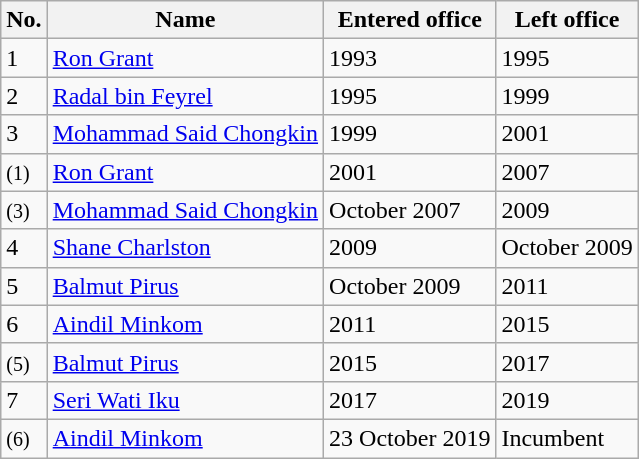<table class="wikitable">
<tr>
<th>No.</th>
<th>Name</th>
<th>Entered office</th>
<th>Left office</th>
</tr>
<tr>
<td>1</td>
<td><a href='#'>Ron Grant</a></td>
<td>1993</td>
<td>1995</td>
</tr>
<tr>
<td>2</td>
<td><a href='#'>Radal bin Feyrel</a></td>
<td>1995</td>
<td>1999</td>
</tr>
<tr>
<td>3</td>
<td><a href='#'>Mohammad Said Chongkin</a></td>
<td>1999</td>
<td>2001</td>
</tr>
<tr>
<td><small>(1)</small></td>
<td><a href='#'>Ron Grant</a></td>
<td>2001</td>
<td>2007</td>
</tr>
<tr>
<td><small>(3)</small></td>
<td><a href='#'>Mohammad Said Chongkin</a></td>
<td>October 2007</td>
<td>2009</td>
</tr>
<tr>
<td>4</td>
<td><a href='#'>Shane Charlston</a></td>
<td>2009</td>
<td>October 2009</td>
</tr>
<tr>
<td>5</td>
<td><a href='#'>Balmut Pirus</a></td>
<td>October 2009</td>
<td>2011</td>
</tr>
<tr>
<td>6</td>
<td><a href='#'>Aindil Minkom</a></td>
<td>2011</td>
<td>2015</td>
</tr>
<tr>
<td><small>(5)</small></td>
<td><a href='#'>Balmut Pirus</a></td>
<td>2015</td>
<td>2017</td>
</tr>
<tr>
<td>7</td>
<td><a href='#'>Seri Wati Iku</a></td>
<td>2017</td>
<td>2019</td>
</tr>
<tr>
<td><small>(6)</small></td>
<td><a href='#'>Aindil Minkom</a></td>
<td>23 October 2019</td>
<td>Incumbent</td>
</tr>
</table>
